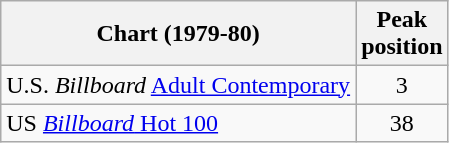<table class="wikitable sortable">
<tr>
<th>Chart (1979-80)</th>
<th>Peak<br>position</th>
</tr>
<tr>
<td align="left">U.S. <em>Billboard</em> <a href='#'>Adult Contemporary</a></td>
<td align="center">3</td>
</tr>
<tr>
<td>US <a href='#'><em>Billboard</em> Hot 100</a></td>
<td align="center">38</td>
</tr>
</table>
